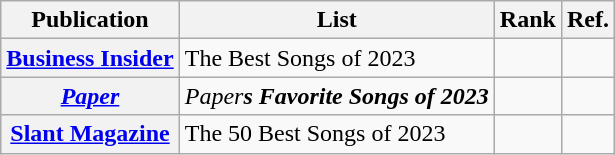<table class="wikitable sortable plainrowheaders">
<tr>
<th>Publication</th>
<th>List</th>
<th>Rank</th>
<th>Ref.</th>
</tr>
<tr>
<th scope="row"><a href='#'>Business Insider</a></th>
<td>The Best Songs of 2023</td>
<td></td>
<td></td>
</tr>
<tr>
<th scope="row"><em><a href='#'>Paper</a></em></th>
<td><em>Paper<strong>s Favorite Songs of 2023</td>
<td></td>
<td></td>
</tr>
<tr>
<th scope="row"></em><a href='#'>Slant Magazine</a><em></th>
<td>The 50 Best Songs of 2023</td>
<td></td>
<td></td>
</tr>
</table>
